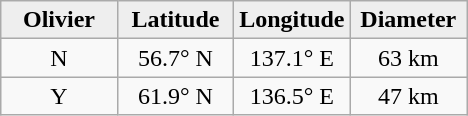<table class="wikitable">
<tr>
<th width="25%" style="background:#eeeeee;">Olivier</th>
<th width="25%" style="background:#eeeeee;">Latitude</th>
<th width="25%" style="background:#eeeeee;">Longitude</th>
<th width="25%" style="background:#eeeeee;">Diameter</th>
</tr>
<tr>
<td align="center">N</td>
<td align="center">56.7° N</td>
<td align="center">137.1° E</td>
<td align="center">63 km</td>
</tr>
<tr>
<td align="center">Y</td>
<td align="center">61.9° N</td>
<td align="center">136.5° E</td>
<td align="center">47 km</td>
</tr>
</table>
